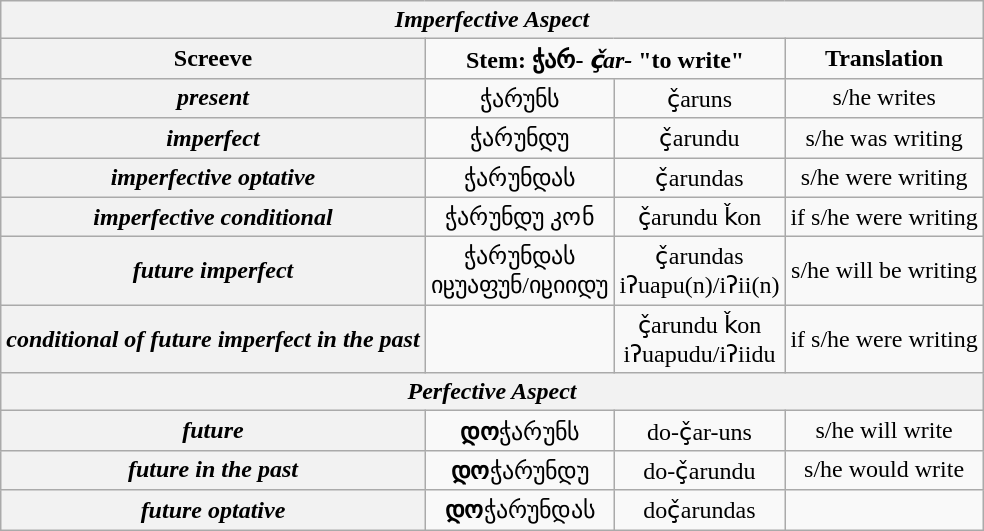<table class="wikitable" style="text-align:center;">
<tr>
<th colspan="4"><em>Imperfective Aspect</em></th>
</tr>
<tr>
<th><strong>Screeve</strong></th>
<td colspan="2"><strong>Stem: ჭარ- <em>ç̌ar-</em>  "to write"</strong></td>
<td><strong>Translation</strong></td>
</tr>
<tr>
<th><em>present</em></th>
<td>ჭარუნს</td>
<td>ç̌aruns</td>
<td>s/he writes</td>
</tr>
<tr>
<th><em>imperfect</em></th>
<td>ჭარუნდუ</td>
<td>ç̌arundu</td>
<td>s/he was writing</td>
</tr>
<tr>
<th><em>imperfective optative</em></th>
<td>ჭარუნდას</td>
<td>ç̌arundas</td>
<td>s/he were writing</td>
</tr>
<tr>
<th><em>imperfective conditional</em></th>
<td>ჭარუნდუ კონ</td>
<td>ç̌arundu ǩon</td>
<td>if s/he were writing</td>
</tr>
<tr>
<th><em>future imperfect</em></th>
<td>ჭარუნდას<br>იჸუაფუნ/იჸიიდუ</td>
<td>ç̌arundas<br>iʔuapu(n)/iʔii(n)</td>
<td>s/he will be writing</td>
</tr>
<tr>
<th><em>conditional of future imperfect in the past</em></th>
<td></td>
<td>ç̌arundu ǩon<br>iʔuapudu/iʔiidu</td>
<td>if s/he were writing</td>
</tr>
<tr>
<th colspan="4"><em>Perfective Aspect</em></th>
</tr>
<tr>
<th><em>future</em></th>
<td><strong>დო</strong>ჭარუნს</td>
<td>do-ç̌ar-uns</td>
<td>s/he will write</td>
</tr>
<tr>
<th><em>future in the past</em></th>
<td><strong>დო</strong>ჭარუნდუ</td>
<td>do-ç̌arundu</td>
<td>s/he would write</td>
</tr>
<tr>
<th><em>future optative</em></th>
<td><strong>დო</strong>ჭარუნდას</td>
<td>doç̌arundas</td>
<td></td>
</tr>
</table>
